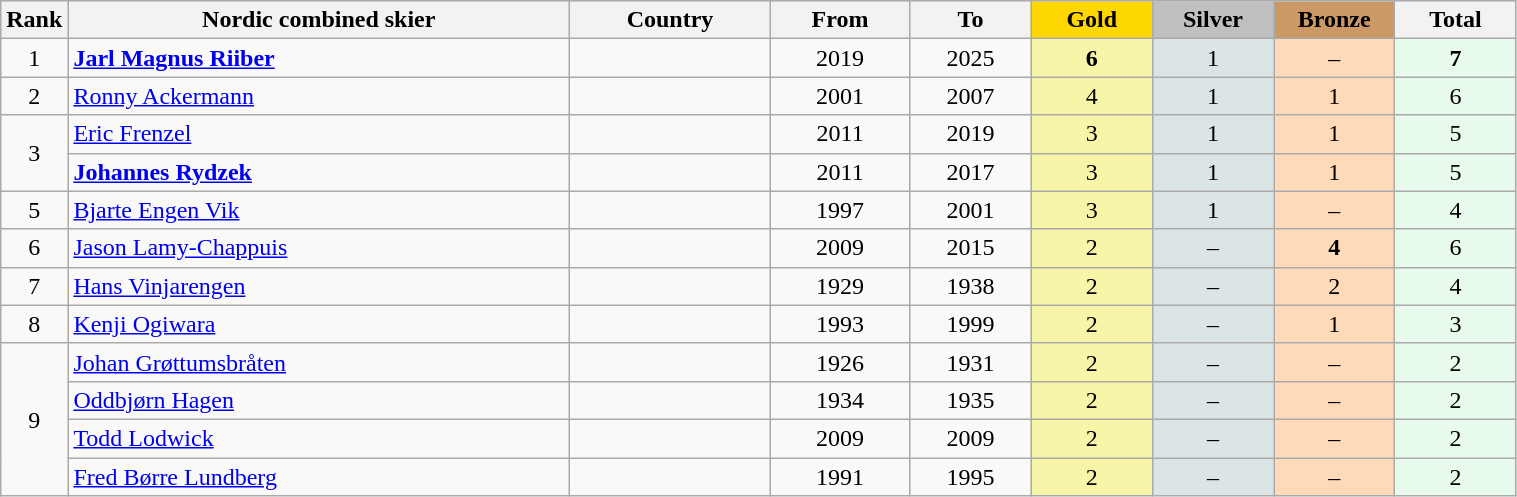<table class="wikitable plainrowheaders" width=80% style="text-align:center;">
<tr style="background-color:#EDEDED;">
<th class="hintergrundfarbe5" style="width:1em">Rank</th>
<th class="hintergrundfarbe5">Nordic combined skier</th>
<th class="hintergrundfarbe5">Country</th>
<th class="hintergrundfarbe5">From</th>
<th class="hintergrundfarbe5">To</th>
<th style="background:    gold; width:8%">Gold</th>
<th style="background:  silver; width:8%">Silver</th>
<th style="background: #CC9966; width:8%">Bronze</th>
<th class="hintergrundfarbe5" style="width:8%">Total</th>
</tr>
<tr>
<td>1</td>
<td align="left"><strong><a href='#'>Jarl Magnus Riiber</a></strong></td>
<td align="left"></td>
<td>2019</td>
<td>2025</td>
<td bgcolor="#F7F6A8"><strong>6</strong></td>
<td bgcolor="#DCE5E5">1</td>
<td bgcolor="#FFDAB9">–</td>
<td bgcolor="#E7FAEC"><strong>7</strong></td>
</tr>
<tr align="center">
<td>2</td>
<td align="left"><a href='#'>Ronny Ackermann</a></td>
<td align="left"></td>
<td>2001</td>
<td>2007</td>
<td bgcolor="#F7F6A8">4</td>
<td bgcolor="#DCE5E5">1</td>
<td bgcolor="#FFDAB9">1</td>
<td bgcolor="#E7FAEC">6</td>
</tr>
<tr align="center">
<td rowspan="2">3</td>
<td align="left"><a href='#'>Eric Frenzel</a></td>
<td align="left"></td>
<td>2011</td>
<td>2019</td>
<td bgcolor="#F7F6A8">3</td>
<td bgcolor="#DCE5E5">1</td>
<td bgcolor="#FFDAB9">1</td>
<td bgcolor="#E7FAEC">5</td>
</tr>
<tr align="center">
<td align="left"><strong><a href='#'>Johannes Rydzek</a></strong></td>
<td align="left"></td>
<td>2011</td>
<td>2017</td>
<td bgcolor="#F7F6A8">3</td>
<td bgcolor="#DCE5E5">1</td>
<td bgcolor="#FFDAB9">1</td>
<td bgcolor="#E7FAEC">5</td>
</tr>
<tr align="center">
<td>5</td>
<td align="left"><a href='#'>Bjarte Engen Vik</a></td>
<td align="left"></td>
<td>1997</td>
<td>2001</td>
<td bgcolor="#F7F6A8">3</td>
<td bgcolor="#DCE5E5">1</td>
<td bgcolor="#FFDAB9">–</td>
<td bgcolor="#E7FAEC">4</td>
</tr>
<tr align="center">
<td>6</td>
<td align="left"><a href='#'>Jason Lamy-Chappuis</a></td>
<td align="left"></td>
<td>2009</td>
<td>2015</td>
<td bgcolor="#F7F6A8">2</td>
<td bgcolor="#DCE5E5">–</td>
<td bgcolor="#FFDAB9"><strong>4</strong></td>
<td bgcolor="#E7FAEC">6</td>
</tr>
<tr align="center">
<td>7</td>
<td align="left"><a href='#'>Hans Vinjarengen</a></td>
<td align="left"></td>
<td>1929</td>
<td>1938</td>
<td bgcolor="#F7F6A8">2</td>
<td bgcolor="#DCE5E5">–</td>
<td bgcolor="#FFDAB9">2</td>
<td bgcolor="#E7FAEC">4</td>
</tr>
<tr align="center">
<td>8</td>
<td align="left"><a href='#'>Kenji Ogiwara</a></td>
<td align="left"></td>
<td>1993</td>
<td>1999</td>
<td bgcolor="#F7F6A8">2</td>
<td bgcolor="#DCE5E5">–</td>
<td bgcolor="#FFDAB9">1</td>
<td bgcolor="#E7FAEC">3</td>
</tr>
<tr align="center">
<td rowspan="4">9</td>
<td align="left"><a href='#'>Johan Grøttumsbråten</a></td>
<td align="left"></td>
<td>1926</td>
<td>1931</td>
<td bgcolor="#F7F6A8">2</td>
<td bgcolor="#DCE5E5">–</td>
<td bgcolor="#FFDAB9">–</td>
<td bgcolor="#E7FAEC">2</td>
</tr>
<tr align="center">
<td align="left"><a href='#'>Oddbjørn Hagen</a></td>
<td align="left"></td>
<td>1934</td>
<td>1935</td>
<td bgcolor="#F7F6A8">2</td>
<td bgcolor="#DCE5E5">–</td>
<td bgcolor="#FFDAB9">–</td>
<td bgcolor="#E7FAEC">2</td>
</tr>
<tr align="center">
<td align="left"><a href='#'>Todd Lodwick</a></td>
<td align="left"></td>
<td>2009</td>
<td>2009</td>
<td bgcolor="#F7F6A8">2</td>
<td bgcolor="#DCE5E5">–</td>
<td bgcolor="#FFDAB9">–</td>
<td bgcolor="#E7FAEC">2</td>
</tr>
<tr align="center">
<td align="left"><a href='#'>Fred Børre Lundberg</a></td>
<td align="left"></td>
<td>1991</td>
<td>1995</td>
<td bgcolor="#F7F6A8">2</td>
<td bgcolor="#DCE5E5">–</td>
<td bgcolor="#FFDAB9">–</td>
<td bgcolor="#E7FAEC">2</td>
</tr>
</table>
